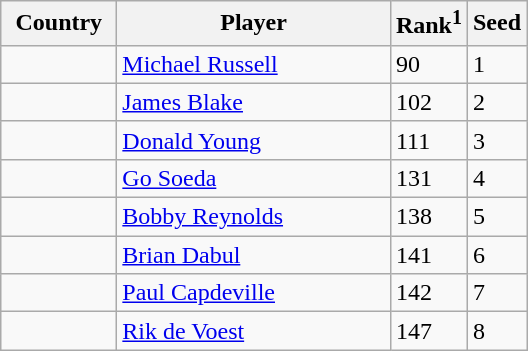<table class="sortable wikitable">
<tr>
<th width="70">Country</th>
<th width="175">Player</th>
<th>Rank<sup>1</sup></th>
<th>Seed</th>
</tr>
<tr>
<td></td>
<td><a href='#'>Michael Russell</a></td>
<td>90</td>
<td>1</td>
</tr>
<tr>
<td></td>
<td><a href='#'>James Blake</a></td>
<td>102</td>
<td>2</td>
</tr>
<tr>
<td></td>
<td><a href='#'>Donald Young</a></td>
<td>111</td>
<td>3</td>
</tr>
<tr>
<td></td>
<td><a href='#'>Go Soeda</a></td>
<td>131</td>
<td>4</td>
</tr>
<tr>
<td></td>
<td><a href='#'>Bobby Reynolds</a></td>
<td>138</td>
<td>5</td>
</tr>
<tr>
<td></td>
<td><a href='#'>Brian Dabul</a></td>
<td>141</td>
<td>6</td>
</tr>
<tr>
<td></td>
<td><a href='#'>Paul Capdeville</a></td>
<td>142</td>
<td>7</td>
</tr>
<tr>
<td></td>
<td><a href='#'>Rik de Voest</a></td>
<td>147</td>
<td>8</td>
</tr>
</table>
